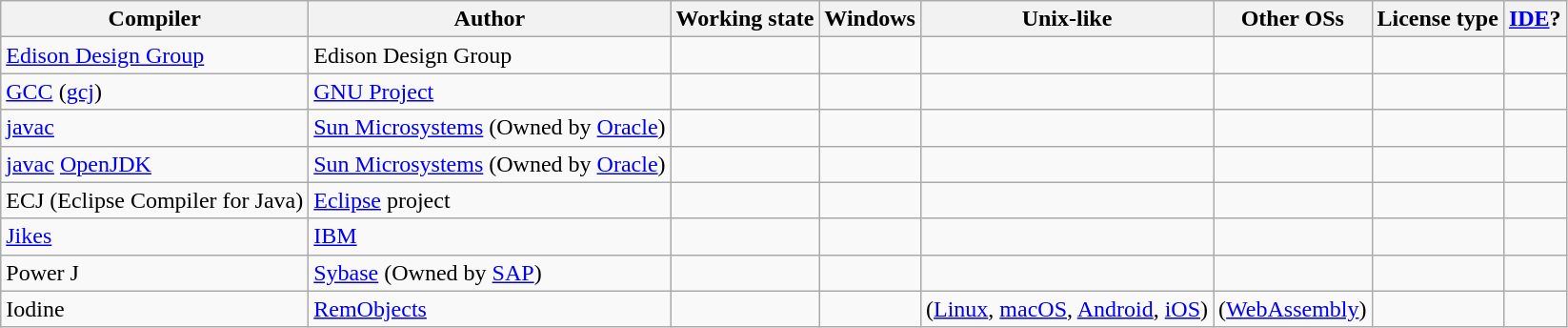<table class="wikitable sortable">
<tr>
<th>Compiler</th>
<th>Author</th>
<th>Working state</th>
<th>Windows</th>
<th>Unix-like</th>
<th>Other OSs</th>
<th>License type</th>
<th><a href='#'>IDE</a>?</th>
</tr>
<tr>
<td><a href='#'>Edison Design Group</a></td>
<td>Edison Design Group</td>
<td></td>
<td></td>
<td></td>
<td></td>
<td></td>
<td></td>
</tr>
<tr>
<td><a href='#'>GCC</a> (<a href='#'>gcj</a>)</td>
<td><a href='#'>GNU Project</a></td>
<td></td>
<td></td>
<td></td>
<td></td>
<td></td>
<td></td>
</tr>
<tr>
<td><a href='#'>javac</a></td>
<td><a href='#'>Sun Microsystems</a> (Owned by <a href='#'>Oracle</a>)</td>
<td></td>
<td></td>
<td></td>
<td></td>
<td></td>
<td></td>
</tr>
<tr>
<td><a href='#'>javac</a> <a href='#'>OpenJDK</a></td>
<td><a href='#'>Sun Microsystems</a> (Owned by <a href='#'>Oracle</a>)</td>
<td></td>
<td></td>
<td></td>
<td></td>
<td></td>
<td></td>
</tr>
<tr>
<td>ECJ (Eclipse Compiler for Java)</td>
<td><a href='#'>Eclipse</a> project</td>
<td></td>
<td></td>
<td></td>
<td></td>
<td></td>
<td></td>
</tr>
<tr>
<td><a href='#'>Jikes</a></td>
<td><a href='#'>IBM</a></td>
<td></td>
<td></td>
<td></td>
<td></td>
<td></td>
<td></td>
</tr>
<tr>
<td>Power J</td>
<td><a href='#'>Sybase</a> (Owned by <a href='#'>SAP</a>)</td>
<td></td>
<td></td>
<td></td>
<td></td>
<td></td>
<td></td>
</tr>
<tr>
<td>Iodine</td>
<td><a href='#'>RemObjects</a></td>
<td></td>
<td></td>
<td> (<a href='#'>Linux</a>, <a href='#'>macOS</a>, <a href='#'>Android</a>, <a href='#'>iOS</a>)</td>
<td> (<a href='#'>WebAssembly</a>)</td>
<td></td>
<td></td>
</tr>
</table>
